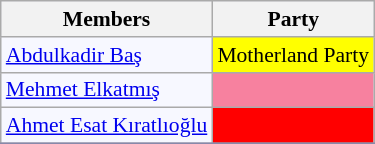<table class=wikitable style="border:1px solid #8888aa; background-color:#f7f8ff; padding:0px; font-size:90%;">
<tr>
<th>Members</th>
<th>Party</th>
</tr>
<tr>
<td><a href='#'>Abdulkadir Baş</a></td>
<td style="background: #ffff00">Motherland Party</td>
</tr>
<tr>
<td><a href='#'>Mehmet Elkatmış</a></td>
<td style="background: #F7819F"></td>
</tr>
<tr>
<td><a href='#'>Ahmet Esat Kıratlıoğlu</a></td>
<td style="background: #ff0000"></td>
</tr>
<tr>
</tr>
</table>
